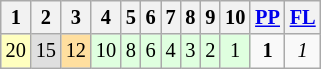<table class="wikitable" style="font-size: 85%;">
<tr>
<th>1</th>
<th>2</th>
<th>3</th>
<th>4</th>
<th>5</th>
<th>6</th>
<th>7</th>
<th>8</th>
<th>9</th>
<th>10</th>
<th><a href='#'>PP</a></th>
<th><a href='#'>FL</a></th>
</tr>
<tr align="center">
<td bgcolor="#FFFFBF">20</td>
<td bgcolor="#DFDFDF">15</td>
<td bgcolor="#FFDF9F">12</td>
<td bgcolor="#DFFFDF">10</td>
<td bgcolor="#DFFFDF">8</td>
<td bgcolor="#DFFFDF">6</td>
<td bgcolor="#DFFFDF">4</td>
<td bgcolor="#DFFFDF">3</td>
<td bgcolor="#DFFFDF">2</td>
<td bgcolor="#DFFFDF">1</td>
<td><strong>1</strong></td>
<td><em>1</em></td>
</tr>
</table>
